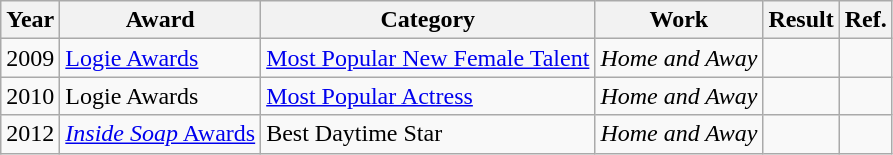<table class="wikitable">
<tr>
<th>Year</th>
<th>Award</th>
<th>Category</th>
<th>Work</th>
<th>Result</th>
<th>Ref.</th>
</tr>
<tr>
<td>2009</td>
<td><a href='#'>Logie Awards</a></td>
<td><a href='#'>Most Popular New Female Talent</a></td>
<td><em>Home and Away</em></td>
<td></td>
<td style="text-align:center;"></td>
</tr>
<tr>
<td>2010</td>
<td>Logie Awards</td>
<td><a href='#'>Most Popular Actress</a></td>
<td><em>Home and Away</em></td>
<td></td>
<td style="text-align:center;"></td>
</tr>
<tr>
<td>2012</td>
<td><a href='#'><em>Inside Soap</em> Awards</a></td>
<td>Best Daytime Star</td>
<td><em>Home and Away</em></td>
<td></td>
<td style="text-align:center;"></td>
</tr>
</table>
